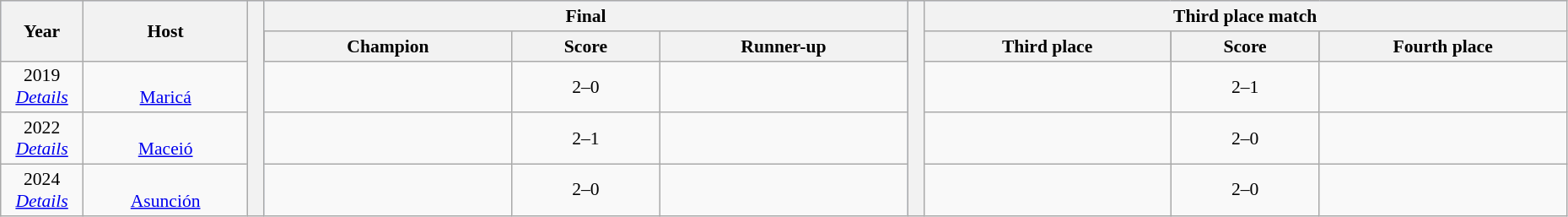<table class="wikitable" style="font-size:90%; width: 98%; text-align: center;">
<tr bgcolor=#C1D8FF>
<th rowspan=2 width=5%>Year</th>
<th rowspan=2 width=10%>Host</th>
<th width=1% rowspan=5 bgcolor=ffffff></th>
<th colspan=3>Final</th>
<th width=1% rowspan=5 bgcolor=ffffff></th>
<th colspan=3>Third place match</th>
</tr>
<tr bgcolor=FEF>
<th width=15%>Champion</th>
<th width=9%>Score</th>
<th width=15%>Runner-up</th>
<th width=15%>Third place</th>
<th width=9%>Score</th>
<th width=15%>Fourth place</th>
</tr>
<tr>
<td>2019<br><em><a href='#'>Details</a></em></td>
<td><br><a href='#'>Maricá</a></td>
<td><strong></strong></td>
<td>2–0</td>
<td></td>
<td></td>
<td>2–1</td>
<td></td>
</tr>
<tr>
<td>2022<br><em><a href='#'>Details</a></em></td>
<td><br><a href='#'>Maceió</a></td>
<td><strong></strong></td>
<td>2–1</td>
<td></td>
<td></td>
<td>2–0</td>
<td></td>
</tr>
<tr>
<td>2024<br><em><a href='#'>Details</a></em></td>
<td><br><a href='#'>Asunción</a></td>
<td><strong></strong></td>
<td>2–0</td>
<td></td>
<td></td>
<td>2–0</td>
<td></td>
</tr>
</table>
